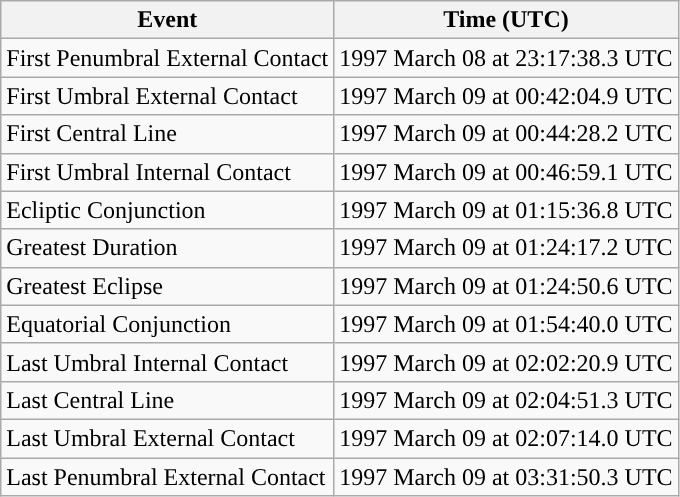<table class="wikitable">
<tr>
<th>Event</th>
<th>Time (UTC)</th>
</tr>
<tr>
<td>First Penumbral External Contact</td>
<td>1997 March 08 at 23:17:38.3 UTC</td>
</tr>
<tr>
<td>First Umbral External Contact</td>
<td>1997 March 09 at 00:42:04.9 UTC</td>
</tr>
<tr>
<td>First Central Line</td>
<td>1997 March 09 at 00:44:28.2 UTC</td>
</tr>
<tr>
<td>First Umbral Internal Contact</td>
<td>1997 March 09 at 00:46:59.1 UTC</td>
</tr>
<tr>
<td>Ecliptic Conjunction</td>
<td>1997 March 09 at 01:15:36.8 UTC</td>
</tr>
<tr>
<td>Greatest Duration</td>
<td>1997 March 09 at 01:24:17.2 UTC</td>
</tr>
<tr>
<td>Greatest Eclipse</td>
<td>1997 March 09 at 01:24:50.6 UTC</td>
</tr>
<tr>
<td>Equatorial Conjunction</td>
<td>1997 March 09 at 01:54:40.0 UTC</td>
</tr>
<tr>
<td>Last Umbral Internal Contact</td>
<td>1997 March 09 at 02:02:20.9 UTC</td>
</tr>
<tr>
<td>Last Central Line</td>
<td>1997 March 09 at 02:04:51.3 UTC</td>
</tr>
<tr>
<td>Last Umbral External Contact</td>
<td>1997 March 09 at 02:07:14.0 UTC</td>
</tr>
<tr>
<td>Last Penumbral External Contact</td>
<td>1997 March 09 at 03:31:50.3 UTC</td>
</tr>
</table>
